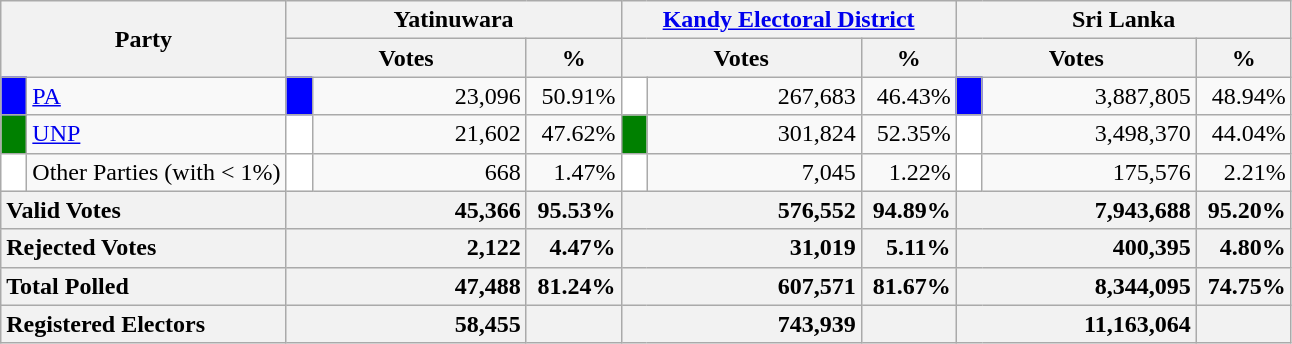<table class="wikitable">
<tr>
<th colspan="2" width="144px"rowspan="2">Party</th>
<th colspan="3" width="216px">Yatinuwara</th>
<th colspan="3" width="216px"><a href='#'>Kandy Electoral District</a></th>
<th colspan="3" width="216px">Sri Lanka</th>
</tr>
<tr>
<th colspan="2" width="144px">Votes</th>
<th>%</th>
<th colspan="2" width="144px">Votes</th>
<th>%</th>
<th colspan="2" width="144px">Votes</th>
<th>%</th>
</tr>
<tr>
<td style="background-color:blue;" width="10px"></td>
<td style="text-align:left;"><a href='#'>PA</a></td>
<td style="background-color:blue;" width="10px"></td>
<td style="text-align:right;">23,096</td>
<td style="text-align:right;">50.91%</td>
<td style="background-color:white;" width="10px"></td>
<td style="text-align:right;">267,683</td>
<td style="text-align:right;">46.43%</td>
<td style="background-color:blue;" width="10px"></td>
<td style="text-align:right;">3,887,805</td>
<td style="text-align:right;">48.94%</td>
</tr>
<tr>
<td style="background-color:green;" width="10px"></td>
<td style="text-align:left;"><a href='#'>UNP</a></td>
<td style="background-color:white;" width="10px"></td>
<td style="text-align:right;">21,602</td>
<td style="text-align:right;">47.62%</td>
<td style="background-color:green;" width="10px"></td>
<td style="text-align:right;">301,824</td>
<td style="text-align:right;">52.35%</td>
<td style="background-color:white;" width="10px"></td>
<td style="text-align:right;">3,498,370</td>
<td style="text-align:right;">44.04%</td>
</tr>
<tr>
<td style="background-color:white;" width="10px"></td>
<td style="text-align:left;">Other Parties (with < 1%)</td>
<td style="background-color:white;" width="10px"></td>
<td style="text-align:right;">668</td>
<td style="text-align:right;">1.47%</td>
<td style="background-color:white;" width="10px"></td>
<td style="text-align:right;">7,045</td>
<td style="text-align:right;">1.22%</td>
<td style="background-color:white;" width="10px"></td>
<td style="text-align:right;">175,576</td>
<td style="text-align:right;">2.21%</td>
</tr>
<tr>
<th colspan="2" width="144px"style="text-align:left;">Valid Votes</th>
<th style="text-align:right;"colspan="2" width="144px">45,366</th>
<th style="text-align:right;">95.53%</th>
<th style="text-align:right;"colspan="2" width="144px">576,552</th>
<th style="text-align:right;">94.89%</th>
<th style="text-align:right;"colspan="2" width="144px">7,943,688</th>
<th style="text-align:right;">95.20%</th>
</tr>
<tr>
<th colspan="2" width="144px"style="text-align:left;">Rejected Votes</th>
<th style="text-align:right;"colspan="2" width="144px">2,122</th>
<th style="text-align:right;">4.47%</th>
<th style="text-align:right;"colspan="2" width="144px">31,019</th>
<th style="text-align:right;">5.11%</th>
<th style="text-align:right;"colspan="2" width="144px">400,395</th>
<th style="text-align:right;">4.80%</th>
</tr>
<tr>
<th colspan="2" width="144px"style="text-align:left;">Total Polled</th>
<th style="text-align:right;"colspan="2" width="144px">47,488</th>
<th style="text-align:right;">81.24%</th>
<th style="text-align:right;"colspan="2" width="144px">607,571</th>
<th style="text-align:right;">81.67%</th>
<th style="text-align:right;"colspan="2" width="144px">8,344,095</th>
<th style="text-align:right;">74.75%</th>
</tr>
<tr>
<th colspan="2" width="144px"style="text-align:left;">Registered Electors</th>
<th style="text-align:right;"colspan="2" width="144px">58,455</th>
<th></th>
<th style="text-align:right;"colspan="2" width="144px">743,939</th>
<th></th>
<th style="text-align:right;"colspan="2" width="144px">11,163,064</th>
<th></th>
</tr>
</table>
